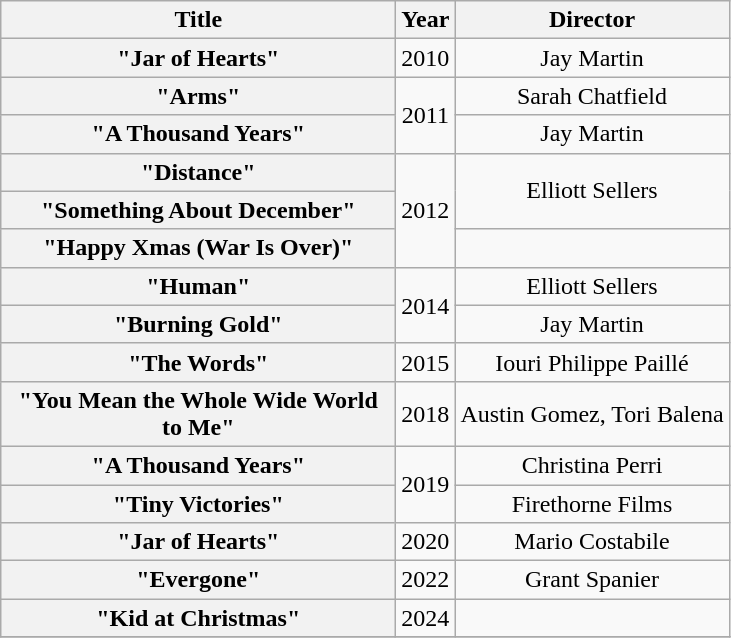<table class="wikitable plainrowheaders" style="text-align:center;">
<tr>
<th style="width:16em;">Title</th>
<th style="width:1em;">Year</th>
<th>Director</th>
</tr>
<tr>
<th scope="row">"Jar of Hearts"</th>
<td>2010</td>
<td>Jay Martin</td>
</tr>
<tr>
<th scope="row">"Arms"</th>
<td rowspan="2">2011</td>
<td>Sarah Chatfield</td>
</tr>
<tr>
<th scope="row">"A Thousand Years"</th>
<td>Jay Martin</td>
</tr>
<tr>
<th scope="row">"Distance"</th>
<td rowspan="3">2012</td>
<td rowspan="2">Elliott Sellers</td>
</tr>
<tr>
<th scope="row">"Something About December"</th>
</tr>
<tr>
<th scope="row">"Happy Xmas (War Is Over)"</th>
<td></td>
</tr>
<tr>
<th scope="row">"Human"</th>
<td rowspan="2">2014</td>
<td>Elliott Sellers</td>
</tr>
<tr>
<th scope="row">"Burning Gold"</th>
<td>Jay Martin</td>
</tr>
<tr>
<th scope="row">"The Words"</th>
<td>2015</td>
<td>Iouri Philippe Paillé</td>
</tr>
<tr>
<th scope="row">"You Mean the Whole Wide World to Me"</th>
<td>2018</td>
<td>Austin Gomez, Tori Balena</td>
</tr>
<tr>
<th scope="row">"A Thousand Years" </th>
<td rowspan="2">2019</td>
<td>Christina Perri</td>
</tr>
<tr>
<th scope="row">"Tiny Victories"</th>
<td>Firethorne Films</td>
</tr>
<tr>
<th scope="row">"Jar of Hearts" </th>
<td>2020</td>
<td>Mario Costabile</td>
</tr>
<tr>
<th scope="row">"Evergone"</th>
<td>2022</td>
<td>Grant Spanier</td>
</tr>
<tr>
<th scope="row">"Kid at Christmas" </th>
<td>2024</td>
<td></td>
</tr>
<tr>
</tr>
</table>
